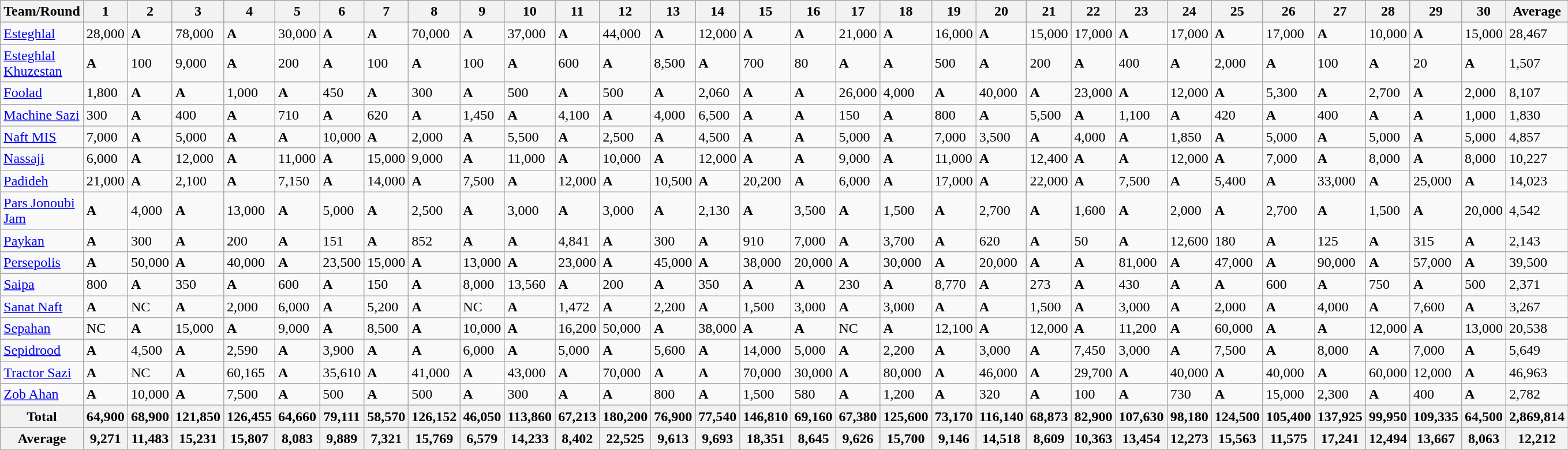<table class="wikitable sortable">
<tr>
<th rowspan="1">Team/Round</th>
<th>1</th>
<th>2</th>
<th>3</th>
<th>4</th>
<th>5</th>
<th>6</th>
<th>7</th>
<th>8</th>
<th>9</th>
<th>10</th>
<th>11</th>
<th>12</th>
<th>13</th>
<th>14</th>
<th>15</th>
<th>16</th>
<th>17</th>
<th>18</th>
<th>19</th>
<th>20</th>
<th>21</th>
<th>22</th>
<th>23</th>
<th>24</th>
<th>25</th>
<th>26</th>
<th>27</th>
<th>28</th>
<th>29</th>
<th>30</th>
<th>Average</th>
</tr>
<tr>
<td><a href='#'>Esteghlal</a></td>
<td>28,000</td>
<td><strong>A</strong></td>
<td>78,000</td>
<td><strong>A</strong></td>
<td>30,000</td>
<td><strong>A</strong></td>
<td><strong>A</strong></td>
<td>70,000</td>
<td><strong>A</strong></td>
<td>37,000</td>
<td><strong>A</strong></td>
<td>44,000</td>
<td><strong>A</strong></td>
<td>12,000</td>
<td><strong>A</strong></td>
<td><strong>A</strong></td>
<td>21,000</td>
<td><strong>A</strong></td>
<td>16,000</td>
<td><strong>A</strong></td>
<td>15,000</td>
<td>17,000</td>
<td><strong>A</strong></td>
<td>17,000</td>
<td><strong>A</strong></td>
<td>17,000</td>
<td><strong>A</strong></td>
<td>10,000</td>
<td><strong>A</strong></td>
<td>15,000</td>
<td>28,467</td>
</tr>
<tr>
<td><a href='#'>Esteghlal Khuzestan</a></td>
<td><strong>A</strong></td>
<td>100</td>
<td>9,000</td>
<td><strong>A</strong></td>
<td>200</td>
<td><strong>A</strong></td>
<td>100</td>
<td><strong>A</strong></td>
<td>100</td>
<td><strong>A</strong></td>
<td>600</td>
<td><strong>A</strong></td>
<td>8,500</td>
<td><strong>A</strong></td>
<td>700</td>
<td>80</td>
<td><strong>A</strong></td>
<td><strong>A</strong></td>
<td>500</td>
<td><strong>A</strong></td>
<td>200</td>
<td><strong>A</strong></td>
<td>400</td>
<td><strong>A</strong></td>
<td>2,000</td>
<td><strong>A</strong></td>
<td>100</td>
<td><strong>A</strong></td>
<td>20</td>
<td><strong>A</strong></td>
<td>1,507</td>
</tr>
<tr>
<td><a href='#'>Foolad</a></td>
<td>1,800</td>
<td><strong>A</strong></td>
<td><strong>A</strong></td>
<td>1,000</td>
<td><strong>A</strong></td>
<td>450</td>
<td><strong>A</strong></td>
<td>300</td>
<td><strong>A</strong></td>
<td>500</td>
<td><strong>A</strong></td>
<td>500</td>
<td><strong>A</strong></td>
<td>2,060</td>
<td><strong>A</strong></td>
<td><strong>A</strong></td>
<td>26,000</td>
<td>4,000</td>
<td><strong>A</strong></td>
<td>40,000</td>
<td><strong>A</strong></td>
<td>23,000</td>
<td><strong>A</strong></td>
<td>12,000</td>
<td><strong>A</strong></td>
<td>5,300</td>
<td><strong>A</strong></td>
<td>2,700</td>
<td><strong>A</strong></td>
<td>2,000</td>
<td>8,107</td>
</tr>
<tr>
<td><a href='#'>Machine Sazi</a></td>
<td>300</td>
<td><strong>A</strong></td>
<td>400</td>
<td><strong>A</strong></td>
<td>710</td>
<td><strong>A</strong></td>
<td>620</td>
<td><strong>A</strong></td>
<td>1,450</td>
<td><strong>A</strong></td>
<td>4,100</td>
<td><strong>A</strong></td>
<td>4,000</td>
<td>6,500</td>
<td><strong>A</strong></td>
<td><strong>A</strong></td>
<td>150</td>
<td><strong>A</strong></td>
<td>800</td>
<td><strong>A</strong></td>
<td>5,500</td>
<td><strong>A</strong></td>
<td>1,100</td>
<td><strong>A</strong></td>
<td>420</td>
<td><strong>A</strong></td>
<td>400</td>
<td><strong>A</strong></td>
<td><strong>A</strong></td>
<td>1,000</td>
<td>1,830</td>
</tr>
<tr>
<td><a href='#'>Naft MIS</a></td>
<td>7,000</td>
<td><strong>A</strong></td>
<td>5,000</td>
<td><strong>A</strong></td>
<td><strong>A</strong></td>
<td>10,000</td>
<td><strong>A</strong></td>
<td>2,000</td>
<td><strong>A</strong></td>
<td>5,500</td>
<td><strong>A</strong></td>
<td>2,500</td>
<td><strong>A</strong></td>
<td>4,500</td>
<td><strong>A</strong></td>
<td><strong>A</strong></td>
<td>5,000</td>
<td><strong>A</strong></td>
<td>7,000</td>
<td>3,500</td>
<td><strong>A</strong></td>
<td>4,000</td>
<td><strong>A</strong></td>
<td>1,850</td>
<td><strong>A</strong></td>
<td>5,000</td>
<td><strong>A</strong></td>
<td>5,000</td>
<td><strong>A</strong></td>
<td>5,000</td>
<td>4,857</td>
</tr>
<tr>
<td><a href='#'>Nassaji</a></td>
<td>6,000</td>
<td><strong>A</strong></td>
<td>12,000</td>
<td><strong>A</strong></td>
<td>11,000</td>
<td><strong>A</strong></td>
<td>15,000</td>
<td>9,000</td>
<td><strong>A</strong></td>
<td>11,000</td>
<td><strong>A</strong></td>
<td>10,000</td>
<td><strong>A</strong></td>
<td>12,000</td>
<td><strong>A</strong></td>
<td><strong>A</strong></td>
<td>9,000</td>
<td><strong>A</strong></td>
<td>11,000</td>
<td><strong>A</strong></td>
<td>12,400</td>
<td><strong>A</strong></td>
<td><strong>A</strong></td>
<td>12,000</td>
<td><strong>A</strong></td>
<td>7,000</td>
<td><strong>A</strong></td>
<td>8,000</td>
<td><strong>A</strong></td>
<td>8,000</td>
<td>10,227</td>
</tr>
<tr>
<td><a href='#'>Padideh</a></td>
<td>21,000</td>
<td><strong>A</strong></td>
<td>2,100</td>
<td><strong>A</strong></td>
<td>7,150</td>
<td><strong>A</strong></td>
<td>14,000</td>
<td><strong>A</strong></td>
<td>7,500</td>
<td><strong>A</strong></td>
<td>12,000</td>
<td><strong>A</strong></td>
<td>10,500</td>
<td><strong>A</strong></td>
<td>20,200</td>
<td><strong>A</strong></td>
<td>6,000</td>
<td><strong>A</strong></td>
<td>17,000</td>
<td><strong>A</strong></td>
<td>22,000</td>
<td><strong>A</strong></td>
<td>7,500</td>
<td><strong>A</strong></td>
<td>5,400</td>
<td><strong>A</strong></td>
<td>33,000</td>
<td><strong>A</strong></td>
<td>25,000</td>
<td><strong>A</strong></td>
<td>14,023</td>
</tr>
<tr>
<td><a href='#'>Pars Jonoubi Jam</a></td>
<td><strong>A</strong></td>
<td>4,000</td>
<td><strong>A</strong></td>
<td>13,000</td>
<td><strong>A</strong></td>
<td>5,000</td>
<td><strong>A</strong></td>
<td>2,500</td>
<td><strong>A</strong></td>
<td>3,000</td>
<td><strong>A</strong></td>
<td>3,000</td>
<td><strong>A</strong></td>
<td>2,130</td>
<td><strong>A</strong></td>
<td>3,500</td>
<td><strong>A</strong></td>
<td>1,500</td>
<td><strong>A</strong></td>
<td>2,700</td>
<td><strong>A</strong></td>
<td>1,600</td>
<td><strong>A</strong></td>
<td>2,000</td>
<td><strong>A</strong></td>
<td>2,700</td>
<td><strong>A</strong></td>
<td>1,500</td>
<td><strong>A</strong></td>
<td>20,000</td>
<td>4,542</td>
</tr>
<tr>
<td><a href='#'>Paykan</a></td>
<td><strong>A</strong></td>
<td>300</td>
<td><strong>A</strong></td>
<td>200</td>
<td><strong>A</strong></td>
<td>151</td>
<td><strong>A</strong></td>
<td>852</td>
<td><strong>A</strong></td>
<td><strong>A</strong></td>
<td>4,841</td>
<td><strong>A</strong></td>
<td>300</td>
<td><strong>A</strong></td>
<td>910</td>
<td>7,000</td>
<td><strong>A</strong></td>
<td>3,700</td>
<td><strong>A</strong></td>
<td>620</td>
<td><strong>A</strong></td>
<td>50</td>
<td><strong>A</strong></td>
<td>12,600</td>
<td>180</td>
<td><strong>A</strong></td>
<td>125</td>
<td><strong>A</strong></td>
<td>315</td>
<td><strong>A</strong></td>
<td>2,143</td>
</tr>
<tr>
<td><a href='#'>Persepolis</a></td>
<td><strong>A</strong></td>
<td>50,000</td>
<td><strong>A</strong></td>
<td>40,000</td>
<td><strong>A</strong></td>
<td>23,500</td>
<td>15,000</td>
<td><strong>A</strong></td>
<td>13,000</td>
<td><strong>A</strong></td>
<td>23,000</td>
<td><strong>A</strong></td>
<td>45,000</td>
<td><strong>A</strong></td>
<td>38,000</td>
<td>20,000</td>
<td><strong>A</strong></td>
<td>30,000</td>
<td><strong>A</strong></td>
<td>20,000</td>
<td><strong>A</strong></td>
<td><strong>A</strong></td>
<td>81,000</td>
<td><strong>A</strong></td>
<td>47,000</td>
<td><strong>A</strong></td>
<td>90,000</td>
<td><strong>A</strong></td>
<td>57,000</td>
<td><strong>A</strong></td>
<td>39,500</td>
</tr>
<tr>
<td><a href='#'>Saipa</a></td>
<td>800</td>
<td><strong>A</strong></td>
<td>350</td>
<td><strong>A</strong></td>
<td>600</td>
<td><strong>A</strong></td>
<td>150</td>
<td><strong>A</strong></td>
<td>8,000</td>
<td>13,560</td>
<td><strong>A</strong></td>
<td>200</td>
<td><strong>A</strong></td>
<td>350</td>
<td><strong>A</strong></td>
<td><strong>A</strong></td>
<td>230</td>
<td><strong>A</strong></td>
<td>8,770</td>
<td><strong>A</strong></td>
<td>273</td>
<td><strong>A</strong></td>
<td>430</td>
<td><strong>A</strong></td>
<td><strong>A</strong></td>
<td>600</td>
<td><strong>A</strong></td>
<td>750</td>
<td><strong>A</strong></td>
<td>500</td>
<td>2,371</td>
</tr>
<tr>
<td><a href='#'>Sanat Naft</a></td>
<td><strong>A</strong></td>
<td>NC</td>
<td><strong>A</strong></td>
<td>2,000</td>
<td>6,000</td>
<td><strong>A</strong></td>
<td>5,200</td>
<td><strong>A</strong></td>
<td>NC</td>
<td><strong>A</strong></td>
<td>1,472</td>
<td><strong>A</strong></td>
<td>2,200</td>
<td><strong>A</strong></td>
<td>1,500</td>
<td>3,000</td>
<td><strong>A</strong></td>
<td>3,000</td>
<td><strong>A</strong></td>
<td><strong>A</strong></td>
<td>1,500</td>
<td><strong>A</strong></td>
<td>3,000</td>
<td><strong>A</strong></td>
<td>2,000</td>
<td><strong>A</strong></td>
<td>4,000</td>
<td><strong>A</strong></td>
<td>7,600</td>
<td><strong>A</strong></td>
<td>3,267</td>
</tr>
<tr>
<td><a href='#'>Sepahan</a></td>
<td>NC</td>
<td><strong>A</strong></td>
<td>15,000</td>
<td><strong>A</strong></td>
<td>9,000</td>
<td><strong>A</strong></td>
<td>8,500</td>
<td><strong>A</strong></td>
<td>10,000</td>
<td><strong>A</strong></td>
<td>16,200</td>
<td>50,000</td>
<td><strong>A</strong></td>
<td>38,000</td>
<td><strong>A</strong></td>
<td><strong>A</strong></td>
<td>NC</td>
<td><strong>A</strong></td>
<td>12,100</td>
<td><strong>A</strong></td>
<td>12,000</td>
<td><strong>A</strong></td>
<td>11,200</td>
<td><strong>A</strong></td>
<td>60,000</td>
<td><strong>A</strong></td>
<td><strong>A</strong></td>
<td>12,000</td>
<td><strong>A</strong></td>
<td>13,000</td>
<td>20,538</td>
</tr>
<tr>
<td><a href='#'>Sepidrood</a></td>
<td><strong>A</strong></td>
<td>4,500</td>
<td><strong>A</strong></td>
<td>2,590</td>
<td><strong>A</strong></td>
<td>3,900</td>
<td><strong>A</strong></td>
<td><strong>A</strong></td>
<td>6,000</td>
<td><strong>A</strong></td>
<td>5,000</td>
<td><strong>A</strong></td>
<td>5,600</td>
<td><strong>A</strong></td>
<td>14,000</td>
<td>5,000</td>
<td><strong>A</strong></td>
<td>2,200</td>
<td><strong>A</strong></td>
<td>3,000</td>
<td><strong>A</strong></td>
<td>7,450</td>
<td>3,000</td>
<td><strong>A</strong></td>
<td>7,500</td>
<td><strong>A</strong></td>
<td>8,000</td>
<td><strong>A</strong></td>
<td>7,000</td>
<td><strong>A</strong></td>
<td>5,649</td>
</tr>
<tr>
<td><a href='#'>Tractor Sazi</a></td>
<td><strong>A</strong></td>
<td>NC</td>
<td><strong>A</strong></td>
<td>60,165</td>
<td><strong>A</strong></td>
<td>35,610</td>
<td><strong>A</strong></td>
<td>41,000</td>
<td><strong>A</strong></td>
<td>43,000</td>
<td><strong>A</strong></td>
<td>70,000</td>
<td><strong>A</strong></td>
<td><strong>A</strong></td>
<td>70,000</td>
<td>30,000</td>
<td><strong>A</strong></td>
<td>80,000</td>
<td><strong>A</strong></td>
<td>46,000</td>
<td><strong>A</strong></td>
<td>29,700</td>
<td><strong>A</strong></td>
<td>40,000</td>
<td><strong>A</strong></td>
<td>40,000</td>
<td><strong>A</strong></td>
<td>60,000</td>
<td>12,000</td>
<td><strong>A</strong></td>
<td>46,963</td>
</tr>
<tr>
<td><a href='#'>Zob Ahan</a></td>
<td><strong>A</strong></td>
<td>10,000</td>
<td><strong>A</strong></td>
<td>7,500</td>
<td><strong>A</strong></td>
<td>500</td>
<td><strong>A</strong></td>
<td>500</td>
<td><strong>A</strong></td>
<td>300</td>
<td><strong>A</strong></td>
<td><strong>A</strong></td>
<td>800</td>
<td><strong>A</strong></td>
<td>1,500</td>
<td>580</td>
<td><strong>A</strong></td>
<td>1,200</td>
<td><strong>A</strong></td>
<td>320</td>
<td><strong>A</strong></td>
<td>100</td>
<td><strong>A</strong></td>
<td>730</td>
<td><strong>A</strong></td>
<td>15,000</td>
<td>2,300</td>
<td><strong>A</strong></td>
<td>400</td>
<td><strong>A</strong></td>
<td>2,782</td>
</tr>
<tr>
<th>Total</th>
<th>64,900</th>
<th>68,900</th>
<th>121,850</th>
<th>126,455</th>
<th>64,660</th>
<th>79,111</th>
<th>58,570</th>
<th>126,152</th>
<th>46,050</th>
<th>113,860</th>
<th>67,213</th>
<th>180,200</th>
<th>76,900</th>
<th>77,540</th>
<th>146,810</th>
<th>69,160</th>
<th>67,380</th>
<th>125,600</th>
<th>73,170</th>
<th>116,140</th>
<th>68,873</th>
<th>82,900</th>
<th>107,630</th>
<th>98,180</th>
<th>124,500</th>
<th>105,400</th>
<th>137,925</th>
<th>99,950</th>
<th>109,335</th>
<th>64,500</th>
<th>2,869,814</th>
</tr>
<tr>
<th>Average</th>
<th>9,271</th>
<th>11,483</th>
<th>15,231</th>
<th>15,807</th>
<th>8,083</th>
<th>9,889</th>
<th>7,321</th>
<th>15,769</th>
<th>6,579</th>
<th>14,233</th>
<th>8,402</th>
<th>22,525</th>
<th>9,613</th>
<th>9,693</th>
<th>18,351</th>
<th>8,645</th>
<th>9,626</th>
<th>15,700</th>
<th>9,146</th>
<th>14,518</th>
<th>8,609</th>
<th>10,363</th>
<th>13,454</th>
<th>12,273</th>
<th>15,563</th>
<th>11,575</th>
<th>17,241</th>
<th>12,494</th>
<th>13,667</th>
<th>8,063</th>
<th>12,212</th>
</tr>
</table>
